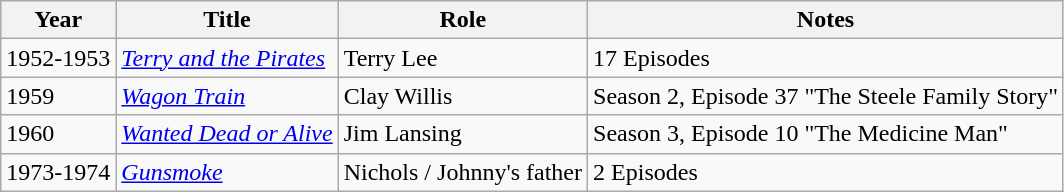<table class="wikitable plainrowheaders sortable">
<tr>
<th scope="col">Year</th>
<th scope="col">Title</th>
<th scope="col">Role</th>
<th scope="col" class="unsortable">Notes</th>
</tr>
<tr>
<td>1952-1953</td>
<td><em><a href='#'>Terry and the Pirates</a></em></td>
<td>Terry Lee</td>
<td>17 Episodes</td>
</tr>
<tr>
<td>1959</td>
<td><em><a href='#'>Wagon Train</a></em></td>
<td>Clay Willis</td>
<td>Season 2, Episode 37 "The Steele Family Story"</td>
</tr>
<tr>
<td>1960</td>
<td><em><a href='#'>Wanted Dead or Alive</a></em></td>
<td>Jim Lansing</td>
<td>Season 3, Episode 10 "The Medicine Man"</td>
</tr>
<tr>
<td>1973-1974</td>
<td><em><a href='#'>Gunsmoke</a></em></td>
<td>Nichols / Johnny's father</td>
<td>2 Episodes</td>
</tr>
</table>
